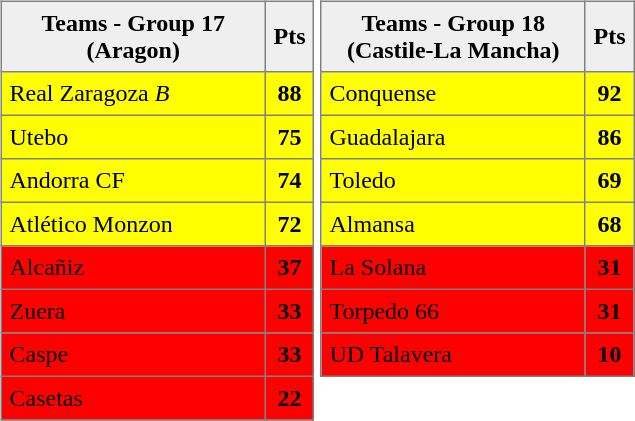<table>
<tr style="vertical-align: top;">
<td><br><table style=border-collapse:collapse border=1 cellspacing=0 cellpadding=5>
<tr align=center bgcolor=#efefef>
<th width=165>Teams - Group 17<br>(Aragon)</th>
<th width=20>Pts</th>
</tr>
<tr align=center style="background:#FFFF00;">
<td style="text-align:left;">Real Zaragoza <em>B</em></td>
<td><strong>88</strong></td>
</tr>
<tr align=center style="background:#FFFF00;">
<td style="text-align:left;">Utebo</td>
<td><strong>75</strong></td>
</tr>
<tr align=center style="background:#FFFF00;">
<td style="text-align:left;">Andorra CF</td>
<td><strong>74</strong></td>
</tr>
<tr align=center style="background:#FFFF00;">
<td style="text-align:left;">Atlético Monzon</td>
<td><strong>72</strong></td>
</tr>
<tr align=center style="background:#FF0000;">
<td style="text-align:left;">Alcañiz</td>
<td><strong>37</strong></td>
</tr>
<tr align=center style="background:#FF0000;">
<td style="text-align:left;">Zuera</td>
<td><strong>33</strong></td>
</tr>
<tr align=center style="background:#FF0000;">
<td style="text-align:left;">Caspe</td>
<td><strong>33</strong></td>
</tr>
<tr align=center style="background:#FF0000;">
<td style="text-align:left;">Casetas</td>
<td><strong>22</strong></td>
</tr>
</table>
</td>
<td><br><table style=border-collapse:collapse border=1 cellspacing=0 cellpadding=5>
<tr align=center bgcolor=#efefef>
<th width=165>Teams - Group 18<br>(Castile-La Mancha)</th>
<th width=20>Pts</th>
</tr>
<tr align=center style="background:#FFFF00;">
<td style="text-align:left;">Conquense</td>
<td><strong>92</strong></td>
</tr>
<tr align=center style="background:#FFFF00;">
<td style="text-align:left;">Guadalajara</td>
<td><strong>86</strong></td>
</tr>
<tr align=center style="background:#FFFF00;">
<td style="text-align:left;">Toledo</td>
<td><strong>69</strong></td>
</tr>
<tr align=center style="background:#FFFF00;">
<td style="text-align:left;">Almansa</td>
<td><strong>68</strong></td>
</tr>
<tr align=center style="background:#FF0000;">
<td style="text-align:left;">La Solana</td>
<td><strong>31</strong></td>
</tr>
<tr align=center style="background:#FF0000;">
<td style="text-align:left;">Torpedo 66</td>
<td><strong>31</strong></td>
</tr>
<tr align=center style="background:#FF0000;">
<td style="text-align:left;">UD Talavera</td>
<td><strong>10</strong></td>
</tr>
</table>
</td>
</tr>
</table>
